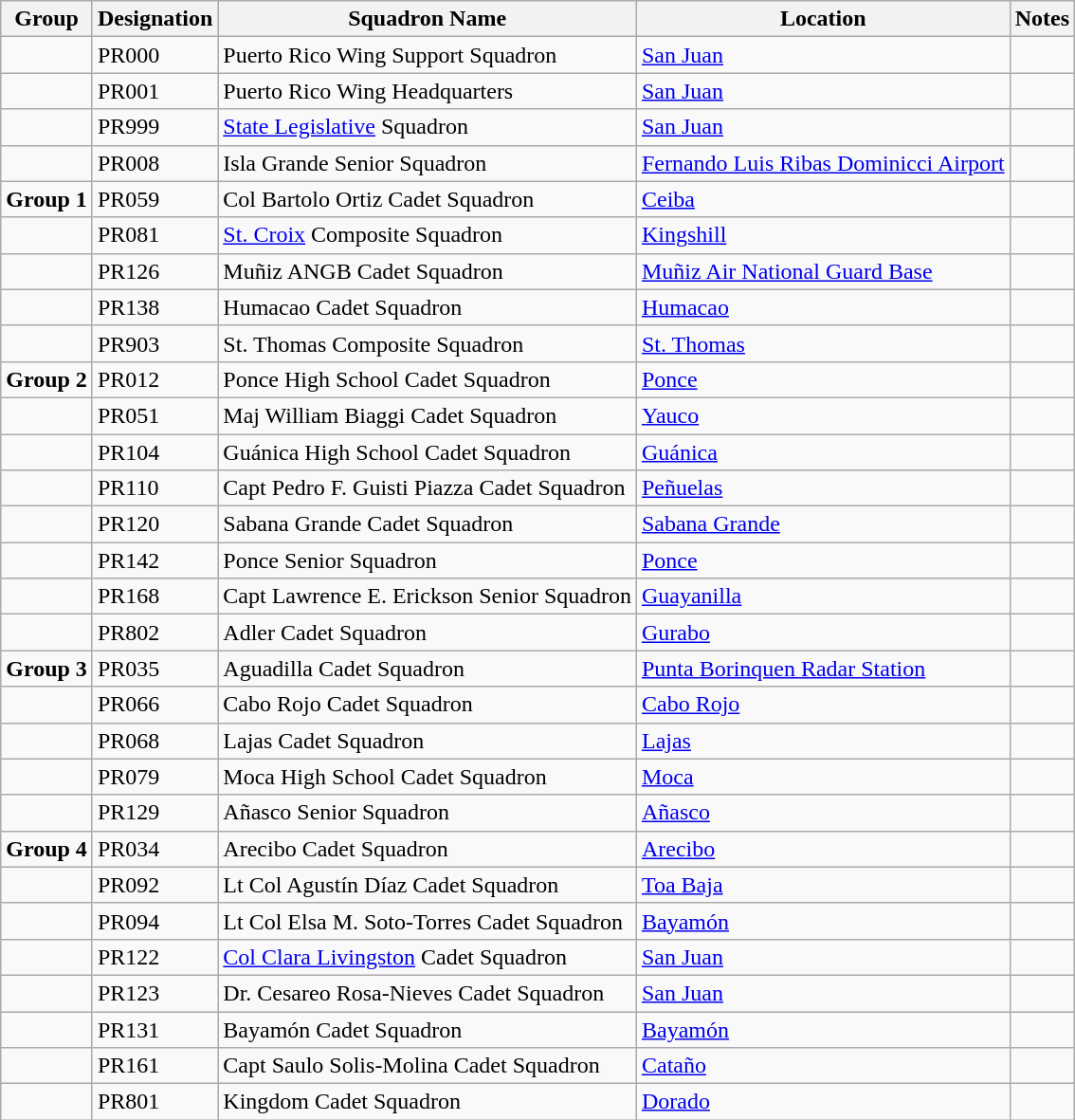<table class="wikitable">
<tr>
<th>Group</th>
<th>Designation </th>
<th>Squadron Name</th>
<th>Location</th>
<th>Notes</th>
</tr>
<tr>
<td></td>
<td>PR000</td>
<td>Puerto Rico Wing Support Squadron</td>
<td><a href='#'>San Juan</a></td>
<td></td>
</tr>
<tr>
<td></td>
<td>PR001</td>
<td>Puerto Rico Wing Headquarters</td>
<td><a href='#'>San Juan</a></td>
<td></td>
</tr>
<tr>
<td></td>
<td>PR999</td>
<td><a href='#'>State Legislative</a> Squadron</td>
<td><a href='#'>San Juan</a></td>
<td></td>
</tr>
<tr>
<td></td>
<td>PR008</td>
<td>Isla Grande Senior Squadron</td>
<td><a href='#'>Fernando Luis Ribas Dominicci Airport</a></td>
<td></td>
</tr>
<tr>
<td><strong>Group 1</strong></td>
<td>PR059</td>
<td>Col Bartolo Ortiz Cadet Squadron</td>
<td><a href='#'>Ceiba</a></td>
<td></td>
</tr>
<tr>
<td></td>
<td>PR081</td>
<td><a href='#'>St. Croix</a> Composite Squadron</td>
<td><a href='#'>Kingshill</a></td>
<td></td>
</tr>
<tr>
<td></td>
<td>PR126</td>
<td>Muñiz ANGB Cadet Squadron</td>
<td><a href='#'>Muñiz Air National Guard Base</a></td>
<td></td>
</tr>
<tr>
<td></td>
<td>PR138</td>
<td>Humacao Cadet Squadron</td>
<td><a href='#'>Humacao</a></td>
<td></td>
</tr>
<tr>
<td></td>
<td>PR903</td>
<td>St. Thomas Composite Squadron</td>
<td><a href='#'>St. Thomas</a></td>
<td></td>
</tr>
<tr>
<td><strong>Group 2</strong></td>
<td>PR012</td>
<td>Ponce High School Cadet Squadron</td>
<td><a href='#'>Ponce</a></td>
<td></td>
</tr>
<tr>
<td></td>
<td>PR051</td>
<td>Maj William Biaggi Cadet Squadron</td>
<td><a href='#'>Yauco</a></td>
<td></td>
</tr>
<tr>
<td></td>
<td>PR104</td>
<td>Guánica High School Cadet Squadron</td>
<td><a href='#'>Guánica</a></td>
<td></td>
</tr>
<tr>
<td></td>
<td>PR110</td>
<td>Capt Pedro F. Guisti Piazza Cadet Squadron</td>
<td><a href='#'>Peñuelas</a></td>
<td></td>
</tr>
<tr>
<td></td>
<td>PR120</td>
<td>Sabana Grande Cadet Squadron</td>
<td><a href='#'>Sabana Grande</a></td>
<td></td>
</tr>
<tr>
<td></td>
<td>PR142</td>
<td>Ponce Senior Squadron</td>
<td><a href='#'>Ponce</a></td>
<td></td>
</tr>
<tr>
<td></td>
<td>PR168</td>
<td>Capt Lawrence E. Erickson Senior Squadron</td>
<td><a href='#'>Guayanilla</a></td>
<td></td>
</tr>
<tr>
<td></td>
<td>PR802</td>
<td>Adler Cadet Squadron</td>
<td><a href='#'>Gurabo</a></td>
<td></td>
</tr>
<tr>
<td><strong>Group 3</strong></td>
<td>PR035</td>
<td>Aguadilla Cadet Squadron</td>
<td><a href='#'>Punta Borinquen Radar Station</a></td>
<td></td>
</tr>
<tr>
<td></td>
<td>PR066</td>
<td>Cabo Rojo Cadet Squadron</td>
<td><a href='#'>Cabo Rojo</a></td>
<td></td>
</tr>
<tr>
<td></td>
<td>PR068</td>
<td>Lajas Cadet Squadron</td>
<td><a href='#'>Lajas</a></td>
<td></td>
</tr>
<tr>
<td></td>
<td>PR079</td>
<td>Moca High School Cadet Squadron</td>
<td><a href='#'>Moca</a></td>
<td></td>
</tr>
<tr>
<td></td>
<td>PR129</td>
<td>Añasco Senior Squadron</td>
<td><a href='#'>Añasco</a></td>
<td></td>
</tr>
<tr>
<td><strong>Group 4</strong></td>
<td>PR034</td>
<td>Arecibo Cadet Squadron</td>
<td><a href='#'>Arecibo</a></td>
<td></td>
</tr>
<tr>
<td></td>
<td>PR092</td>
<td>Lt Col Agustín Díaz Cadet Squadron</td>
<td><a href='#'>Toa Baja</a></td>
<td></td>
</tr>
<tr>
<td></td>
<td>PR094</td>
<td>Lt Col Elsa M. Soto-Torres Cadet Squadron</td>
<td><a href='#'>Bayamón</a></td>
<td></td>
</tr>
<tr>
<td></td>
<td>PR122</td>
<td><a href='#'>Col Clara Livingston</a> Cadet Squadron</td>
<td><a href='#'>San Juan</a></td>
<td></td>
</tr>
<tr>
<td></td>
<td>PR123</td>
<td>Dr. Cesareo Rosa-Nieves Cadet Squadron</td>
<td><a href='#'>San Juan</a></td>
<td></td>
</tr>
<tr>
<td></td>
<td>PR131</td>
<td>Bayamón Cadet Squadron</td>
<td><a href='#'>Bayamón</a></td>
<td></td>
</tr>
<tr>
<td></td>
<td>PR161</td>
<td>Capt Saulo Solis-Molina Cadet Squadron</td>
<td><a href='#'>Cataño</a></td>
<td></td>
</tr>
<tr>
<td></td>
<td>PR801</td>
<td>Kingdom Cadet Squadron</td>
<td><a href='#'>Dorado</a></td>
<td></td>
</tr>
</table>
